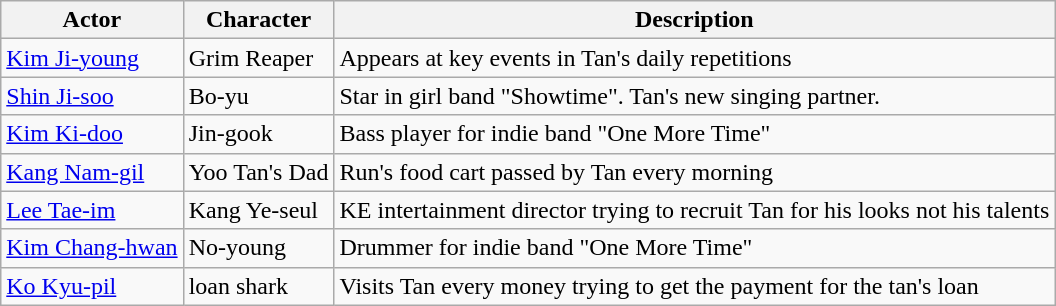<table class="wikitable">
<tr>
<th>Actor</th>
<th>Character</th>
<th>Description</th>
</tr>
<tr>
<td><a href='#'>Kim Ji-young</a></td>
<td>Grim Reaper</td>
<td>Appears at key events in Tan's daily repetitions</td>
</tr>
<tr>
<td><a href='#'>Shin Ji-soo</a></td>
<td>Bo-yu</td>
<td>Star in girl band "Showtime".  Tan's new singing partner.</td>
</tr>
<tr>
<td><a href='#'>Kim Ki-doo</a></td>
<td>Jin-gook</td>
<td>Bass player for indie band "One More Time"</td>
</tr>
<tr>
<td><a href='#'>Kang Nam-gil</a></td>
<td>Yoo Tan's Dad</td>
<td>Run's food cart passed by Tan every morning</td>
</tr>
<tr>
<td><a href='#'>Lee Tae-im</a></td>
<td>Kang Ye-seul</td>
<td>KE intertainment director trying to recruit Tan for his looks not his talents</td>
</tr>
<tr>
<td><a href='#'>Kim Chang-hwan</a></td>
<td>No-young</td>
<td>Drummer for indie band "One More Time"</td>
</tr>
<tr>
<td><a href='#'>Ko Kyu-pil</a></td>
<td>loan shark</td>
<td>Visits Tan every money trying to get the payment for the tan's loan</td>
</tr>
</table>
